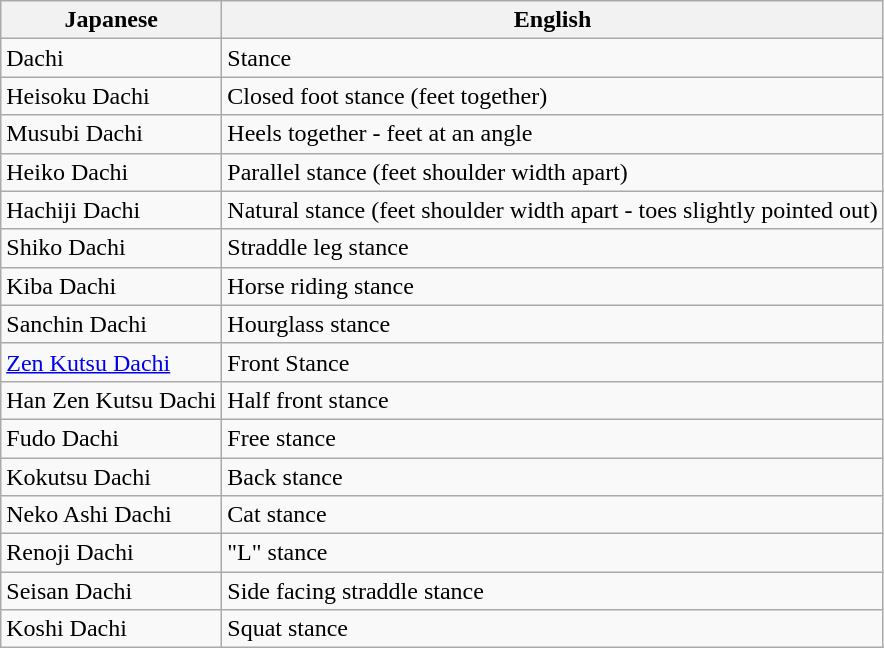<table class="wikitable">
<tr>
<th>Japanese</th>
<th>English</th>
</tr>
<tr>
<td>Dachi</td>
<td>Stance</td>
</tr>
<tr>
<td>Heisoku Dachi</td>
<td>Closed foot stance (feet together)</td>
</tr>
<tr>
<td>Musubi Dachi</td>
<td>Heels together - feet at an angle</td>
</tr>
<tr>
<td>Heiko Dachi</td>
<td>Parallel stance (feet shoulder width apart)</td>
</tr>
<tr>
<td>Hachiji Dachi</td>
<td>Natural stance (feet shoulder width apart - toes slightly pointed out)</td>
</tr>
<tr>
<td>Shiko Dachi</td>
<td>Straddle leg stance</td>
</tr>
<tr>
<td>Kiba Dachi</td>
<td>Horse riding stance</td>
</tr>
<tr>
<td>Sanchin Dachi</td>
<td>Hourglass stance</td>
</tr>
<tr>
<td><a href='#'>Zen Kutsu Dachi</a></td>
<td>Front Stance</td>
</tr>
<tr>
<td>Han Zen Kutsu Dachi</td>
<td>Half front stance</td>
</tr>
<tr>
<td>Fudo Dachi</td>
<td>Free stance</td>
</tr>
<tr>
<td>Kokutsu Dachi</td>
<td>Back stance</td>
</tr>
<tr>
<td>Neko Ashi Dachi</td>
<td>Cat stance</td>
</tr>
<tr>
<td>Renoji Dachi</td>
<td>"L" stance</td>
</tr>
<tr>
<td>Seisan Dachi</td>
<td>Side facing straddle stance</td>
</tr>
<tr>
<td>Koshi Dachi</td>
<td>Squat stance</td>
</tr>
</table>
